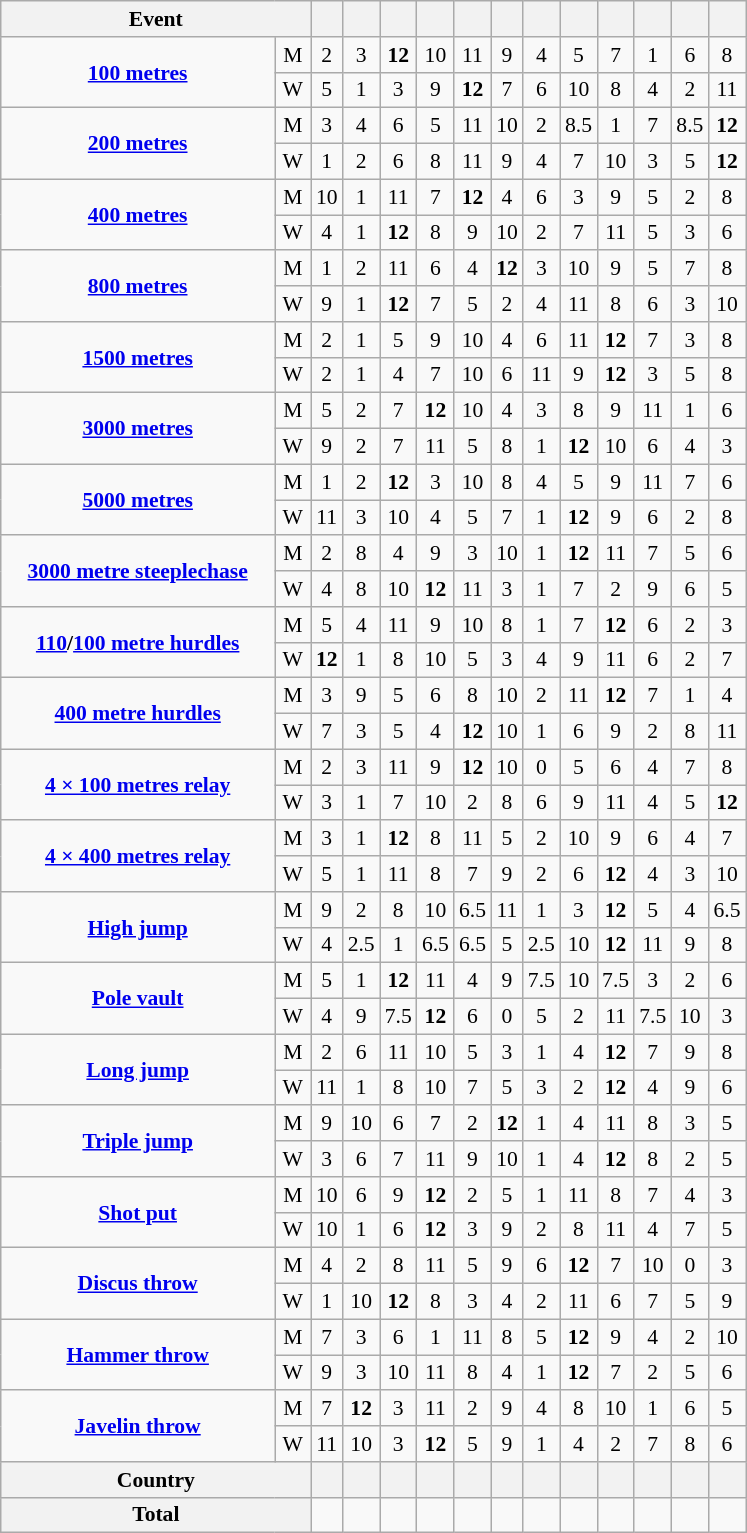<table class="wikitable" style="background-color: #f9f9f9; font-size: 90%; text-align: center">
<tr>
<th width=200 colspan=2>Event</th>
<th></th>
<th></th>
<th></th>
<th></th>
<th></th>
<th></th>
<th></th>
<th></th>
<th></th>
<th></th>
<th></th>
<th></th>
</tr>
<tr>
<td rowspan=2><strong><a href='#'>100 metres</a></strong></td>
<td>M</td>
<td>2</td>
<td>3</td>
<td><strong>12</strong></td>
<td>10</td>
<td>11</td>
<td>9</td>
<td>4</td>
<td>5</td>
<td>7</td>
<td>1</td>
<td>6</td>
<td>8</td>
</tr>
<tr>
<td>W</td>
<td>5</td>
<td>1</td>
<td>3</td>
<td>9</td>
<td><strong>12</strong></td>
<td>7</td>
<td>6</td>
<td>10</td>
<td>8</td>
<td>4</td>
<td>2</td>
<td>11</td>
</tr>
<tr>
<td rowspan=2><strong><a href='#'>200 metres</a></strong></td>
<td>M</td>
<td>3</td>
<td>4</td>
<td>6</td>
<td>5</td>
<td>11</td>
<td>10</td>
<td>2</td>
<td>8.5</td>
<td>1</td>
<td>7</td>
<td>8.5</td>
<td><strong>12</strong></td>
</tr>
<tr>
<td>W</td>
<td>1</td>
<td>2</td>
<td>6</td>
<td>8</td>
<td>11</td>
<td>9</td>
<td>4</td>
<td>7</td>
<td>10</td>
<td>3</td>
<td>5</td>
<td><strong>12</strong></td>
</tr>
<tr>
<td rowspan=2><strong><a href='#'>400 metres</a></strong></td>
<td>M</td>
<td>10</td>
<td>1</td>
<td>11</td>
<td>7</td>
<td><strong>12</strong></td>
<td>4</td>
<td>6</td>
<td>3</td>
<td>9</td>
<td>5</td>
<td>2</td>
<td>8</td>
</tr>
<tr>
<td>W</td>
<td>4</td>
<td>1</td>
<td><strong>12</strong></td>
<td>8</td>
<td>9</td>
<td>10</td>
<td>2</td>
<td>7</td>
<td>11</td>
<td>5</td>
<td>3</td>
<td>6</td>
</tr>
<tr>
<td rowspan=2><strong><a href='#'>800 metres</a></strong></td>
<td>M</td>
<td>1</td>
<td>2</td>
<td>11</td>
<td>6</td>
<td>4</td>
<td><strong>12</strong></td>
<td>3</td>
<td>10</td>
<td>9</td>
<td>5</td>
<td>7</td>
<td>8</td>
</tr>
<tr>
<td>W</td>
<td>9</td>
<td>1</td>
<td><strong>12</strong></td>
<td>7</td>
<td>5</td>
<td>2</td>
<td>4</td>
<td>11</td>
<td>8</td>
<td>6</td>
<td>3</td>
<td>10</td>
</tr>
<tr>
<td rowspan=2><strong><a href='#'>1500 metres</a></strong></td>
<td>M</td>
<td>2</td>
<td>1</td>
<td>5</td>
<td>9</td>
<td>10</td>
<td>4</td>
<td>6</td>
<td>11</td>
<td><strong>12</strong></td>
<td>7</td>
<td>3</td>
<td>8</td>
</tr>
<tr>
<td>W</td>
<td>2</td>
<td>1</td>
<td>4</td>
<td>7</td>
<td>10</td>
<td>6</td>
<td>11</td>
<td>9</td>
<td><strong>12</strong></td>
<td>3</td>
<td>5</td>
<td>8</td>
</tr>
<tr>
<td rowspan=2><strong><a href='#'>3000 metres</a></strong></td>
<td>M</td>
<td>5</td>
<td>2</td>
<td>7</td>
<td><strong>12</strong></td>
<td>10</td>
<td>4</td>
<td>3</td>
<td>8</td>
<td>9</td>
<td>11</td>
<td>1</td>
<td>6</td>
</tr>
<tr>
<td>W</td>
<td>9</td>
<td>2</td>
<td>7</td>
<td>11</td>
<td>5</td>
<td>8</td>
<td>1</td>
<td><strong>12</strong></td>
<td>10</td>
<td>6</td>
<td>4</td>
<td>3</td>
</tr>
<tr>
<td rowspan=2><strong><a href='#'>5000 metres</a></strong></td>
<td>M</td>
<td>1</td>
<td>2</td>
<td><strong>12</strong></td>
<td>3</td>
<td>10</td>
<td>8</td>
<td>4</td>
<td>5</td>
<td>9</td>
<td>11</td>
<td>7</td>
<td>6</td>
</tr>
<tr>
<td>W</td>
<td>11</td>
<td>3</td>
<td>10</td>
<td>4</td>
<td>5</td>
<td>7</td>
<td>1</td>
<td><strong>12</strong></td>
<td>9</td>
<td>6</td>
<td>2</td>
<td>8</td>
</tr>
<tr>
<td rowspan=2><strong><a href='#'>3000 metre steeplechase</a></strong></td>
<td>M</td>
<td>2</td>
<td>8</td>
<td>4</td>
<td>9</td>
<td>3</td>
<td>10</td>
<td>1</td>
<td><strong>12</strong></td>
<td>11</td>
<td>7</td>
<td>5</td>
<td>6</td>
</tr>
<tr>
<td>W</td>
<td>4</td>
<td>8</td>
<td>10</td>
<td><strong>12</strong></td>
<td>11</td>
<td>3</td>
<td>1</td>
<td>7</td>
<td>2</td>
<td>9</td>
<td>6</td>
<td>5</td>
</tr>
<tr>
<td rowspan=2><strong><a href='#'>110</a>/<a href='#'>100 metre hurdles</a></strong></td>
<td>M</td>
<td>5</td>
<td>4</td>
<td>11</td>
<td>9</td>
<td>10</td>
<td>8</td>
<td>1</td>
<td>7</td>
<td><strong>12</strong></td>
<td>6</td>
<td>2</td>
<td>3</td>
</tr>
<tr>
<td>W</td>
<td><strong>12</strong></td>
<td>1</td>
<td>8</td>
<td>10</td>
<td>5</td>
<td>3</td>
<td>4</td>
<td>9</td>
<td>11</td>
<td>6</td>
<td>2</td>
<td>7</td>
</tr>
<tr>
<td rowspan=2><strong><a href='#'>400 metre hurdles</a></strong></td>
<td>M</td>
<td>3</td>
<td>9</td>
<td>5</td>
<td>6</td>
<td>8</td>
<td>10</td>
<td>2</td>
<td>11</td>
<td><strong>12</strong></td>
<td>7</td>
<td>1</td>
<td>4</td>
</tr>
<tr>
<td>W</td>
<td>7</td>
<td>3</td>
<td>5</td>
<td>4</td>
<td><strong>12</strong></td>
<td>10</td>
<td>1</td>
<td>6</td>
<td>9</td>
<td>2</td>
<td>8</td>
<td>11</td>
</tr>
<tr>
<td rowspan=2><strong><a href='#'>4 × 100 metres relay</a></strong></td>
<td>M</td>
<td>2</td>
<td>3</td>
<td>11</td>
<td>9</td>
<td><strong>12</strong></td>
<td>10</td>
<td>0</td>
<td>5</td>
<td>6</td>
<td>4</td>
<td>7</td>
<td>8</td>
</tr>
<tr>
<td>W</td>
<td>3</td>
<td>1</td>
<td>7</td>
<td>10</td>
<td>2</td>
<td>8</td>
<td>6</td>
<td>9</td>
<td>11</td>
<td>4</td>
<td>5</td>
<td><strong>12</strong></td>
</tr>
<tr>
<td rowspan=2><strong><a href='#'>4 × 400 metres relay</a></strong></td>
<td>M</td>
<td>3</td>
<td>1</td>
<td><strong>12</strong></td>
<td>8</td>
<td>11</td>
<td>5</td>
<td>2</td>
<td>10</td>
<td>9</td>
<td>6</td>
<td>4</td>
<td>7</td>
</tr>
<tr>
<td>W</td>
<td>5</td>
<td>1</td>
<td>11</td>
<td>8</td>
<td>7</td>
<td>9</td>
<td>2</td>
<td>6</td>
<td><strong>12</strong></td>
<td>4</td>
<td>3</td>
<td>10</td>
</tr>
<tr>
<td rowspan=2><strong><a href='#'>High jump</a></strong></td>
<td>M</td>
<td>9</td>
<td>2</td>
<td>8</td>
<td>10</td>
<td>6.5</td>
<td>11</td>
<td>1</td>
<td>3</td>
<td><strong>12</strong></td>
<td>5</td>
<td>4</td>
<td>6.5</td>
</tr>
<tr>
<td>W</td>
<td>4</td>
<td>2.5</td>
<td>1</td>
<td>6.5</td>
<td>6.5</td>
<td>5</td>
<td>2.5</td>
<td>10</td>
<td><strong>12</strong></td>
<td>11</td>
<td>9</td>
<td>8</td>
</tr>
<tr>
<td rowspan=2><strong><a href='#'>Pole vault</a></strong></td>
<td>M</td>
<td>5</td>
<td>1</td>
<td><strong>12</strong></td>
<td>11</td>
<td>4</td>
<td>9</td>
<td>7.5</td>
<td>10</td>
<td>7.5</td>
<td>3</td>
<td>2</td>
<td>6</td>
</tr>
<tr>
<td>W</td>
<td>4</td>
<td>9</td>
<td>7.5</td>
<td><strong>12</strong></td>
<td>6</td>
<td>0</td>
<td>5</td>
<td>2</td>
<td>11</td>
<td>7.5</td>
<td>10</td>
<td>3</td>
</tr>
<tr>
<td rowspan=2><strong><a href='#'>Long jump</a></strong></td>
<td>M</td>
<td>2</td>
<td>6</td>
<td>11</td>
<td>10</td>
<td>5</td>
<td>3</td>
<td>1</td>
<td>4</td>
<td><strong>12</strong></td>
<td>7</td>
<td>9</td>
<td>8</td>
</tr>
<tr>
<td>W</td>
<td>11</td>
<td>1</td>
<td>8</td>
<td>10</td>
<td>7</td>
<td>5</td>
<td>3</td>
<td>2</td>
<td><strong>12</strong></td>
<td>4</td>
<td>9</td>
<td>6</td>
</tr>
<tr>
<td rowspan=2><strong><a href='#'>Triple jump</a></strong></td>
<td>M</td>
<td>9</td>
<td>10</td>
<td>6</td>
<td>7</td>
<td>2</td>
<td><strong>12</strong></td>
<td>1</td>
<td>4</td>
<td>11</td>
<td>8</td>
<td>3</td>
<td>5</td>
</tr>
<tr>
<td>W</td>
<td>3</td>
<td>6</td>
<td>7</td>
<td>11</td>
<td>9</td>
<td>10</td>
<td>1</td>
<td>4</td>
<td><strong>12</strong></td>
<td>8</td>
<td>2</td>
<td>5</td>
</tr>
<tr>
<td rowspan=2><strong><a href='#'>Shot put</a></strong></td>
<td>M</td>
<td>10</td>
<td>6</td>
<td>9</td>
<td><strong>12</strong></td>
<td>2</td>
<td>5</td>
<td>1</td>
<td>11</td>
<td>8</td>
<td>7</td>
<td>4</td>
<td>3</td>
</tr>
<tr>
<td>W</td>
<td>10</td>
<td>1</td>
<td>6</td>
<td><strong>12</strong></td>
<td>3</td>
<td>9</td>
<td>2</td>
<td>8</td>
<td>11</td>
<td>4</td>
<td>7</td>
<td>5</td>
</tr>
<tr>
<td rowspan=2><strong><a href='#'>Discus throw</a></strong></td>
<td>M</td>
<td>4</td>
<td>2</td>
<td>8</td>
<td>11</td>
<td>5</td>
<td>9</td>
<td>6</td>
<td><strong>12</strong></td>
<td>7</td>
<td>10</td>
<td>0</td>
<td>3</td>
</tr>
<tr>
<td>W</td>
<td>1</td>
<td>10</td>
<td><strong>12</strong></td>
<td>8</td>
<td>3</td>
<td>4</td>
<td>2</td>
<td>11</td>
<td>6</td>
<td>7</td>
<td>5</td>
<td>9</td>
</tr>
<tr>
<td rowspan=2><strong><a href='#'>Hammer throw</a></strong></td>
<td>M</td>
<td>7</td>
<td>3</td>
<td>6</td>
<td>1</td>
<td>11</td>
<td>8</td>
<td>5</td>
<td><strong>12</strong></td>
<td>9</td>
<td>4</td>
<td>2</td>
<td>10</td>
</tr>
<tr>
<td>W</td>
<td>9</td>
<td>3</td>
<td>10</td>
<td>11</td>
<td>8</td>
<td>4</td>
<td>1</td>
<td><strong>12</strong></td>
<td>7</td>
<td>2</td>
<td>5</td>
<td>6</td>
</tr>
<tr>
<td rowspan=2><strong><a href='#'>Javelin throw</a></strong></td>
<td>M</td>
<td>7</td>
<td><strong>12</strong></td>
<td>3</td>
<td>11</td>
<td>2</td>
<td>9</td>
<td>4</td>
<td>8</td>
<td>10</td>
<td>1</td>
<td>6</td>
<td>5</td>
</tr>
<tr>
<td>W</td>
<td>11</td>
<td>10</td>
<td>3</td>
<td><strong>12</strong></td>
<td>5</td>
<td>9</td>
<td>1</td>
<td>4</td>
<td>2</td>
<td>7</td>
<td>8</td>
<td>6</td>
</tr>
<tr>
<th colspan=2>Country</th>
<th></th>
<th></th>
<th></th>
<th></th>
<th></th>
<th></th>
<th></th>
<th></th>
<th></th>
<th></th>
<th></th>
<th></th>
</tr>
<tr>
<th colspan=2>Total</th>
<td></td>
<td></td>
<td></td>
<td></td>
<td></td>
<td></td>
<td></td>
<td></td>
<td></td>
<td></td>
<td></td>
<td></td>
</tr>
</table>
